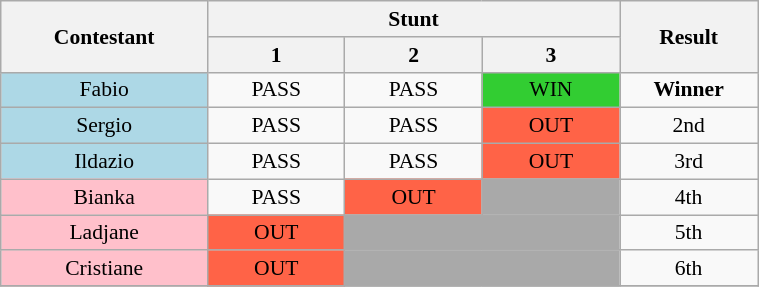<table class="wikitable" style="font-size:90%; width:40%; text-align: center;">
<tr>
<th width="10%" rowspan=2>Contestant</th>
<th width="24%" colspan=3>Stunt</th>
<th width="06%" rowspan=2>Result</th>
</tr>
<tr>
<th width="08%">1</th>
<th width="08%">2</th>
<th width="08%">3</th>
</tr>
<tr>
<td bgcolor="ADD8E6">Fabio</td>
<td>PASS</td>
<td>PASS</td>
<td bgcolor="32CD32">WIN</td>
<td><strong>Winner</strong></td>
</tr>
<tr>
<td bgcolor="ADD8E6">Sergio</td>
<td>PASS</td>
<td>PASS</td>
<td bgcolor="FF6347">OUT</td>
<td>2nd</td>
</tr>
<tr>
<td bgcolor="ADD8E6">Ildazio</td>
<td>PASS</td>
<td>PASS</td>
<td bgcolor="FF6347">OUT</td>
<td>3rd</td>
</tr>
<tr>
<td bgcolor="FFC0CB">Bianka</td>
<td>PASS</td>
<td bgcolor="FF6347">OUT</td>
<td bgcolor="A9A9A9"></td>
<td>4th</td>
</tr>
<tr>
<td bgcolor="FFC0CB">Ladjane</td>
<td bgcolor="FF6347">OUT</td>
<td bgcolor="A9A9A9" colspan=2></td>
<td>5th</td>
</tr>
<tr>
<td bgcolor="FFC0CB">Cristiane</td>
<td bgcolor="FF6347">OUT</td>
<td bgcolor="A9A9A9" colspan=2></td>
<td>6th</td>
</tr>
<tr>
</tr>
</table>
